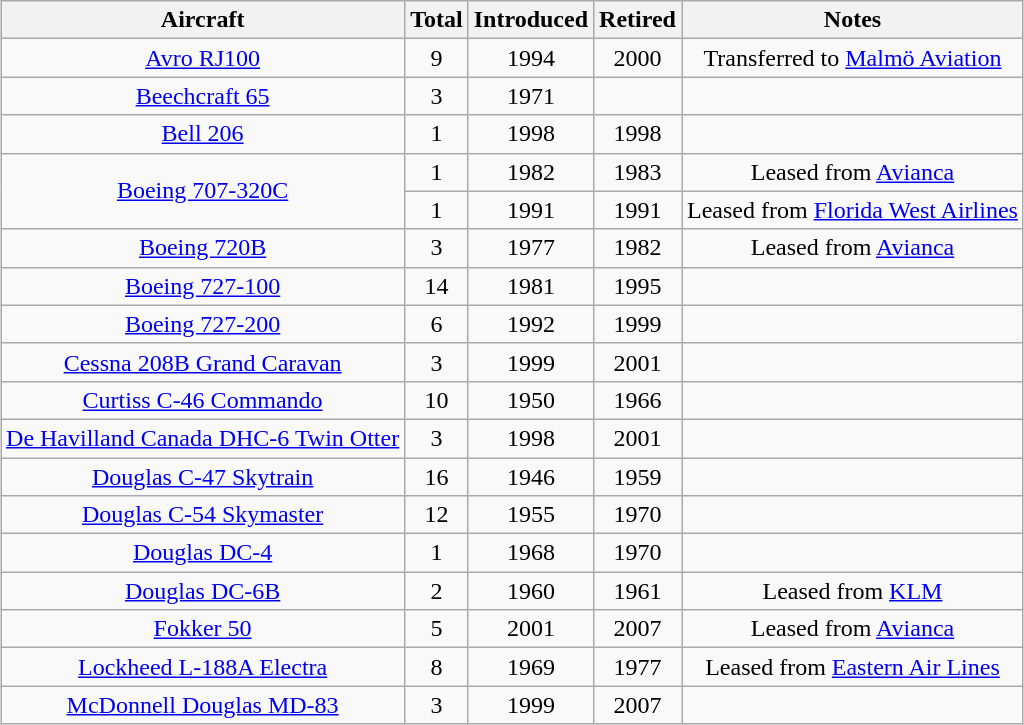<table class="wikitable" style="margin:0.5em auto; text-align:center">
<tr>
<th>Aircraft</th>
<th>Total</th>
<th>Introduced</th>
<th>Retired</th>
<th>Notes</th>
</tr>
<tr>
<td><a href='#'>Avro RJ100</a></td>
<td>9</td>
<td>1994</td>
<td>2000</td>
<td>Transferred to <a href='#'>Malmö Aviation</a></td>
</tr>
<tr>
<td><a href='#'>Beechcraft 65</a></td>
<td>3</td>
<td>1971</td>
<td></td>
<td></td>
</tr>
<tr>
<td><a href='#'>Bell 206</a></td>
<td>1</td>
<td>1998</td>
<td>1998</td>
<td></td>
</tr>
<tr>
<td rowspan=2><a href='#'>Boeing 707-320C</a></td>
<td>1</td>
<td>1982</td>
<td>1983</td>
<td>Leased from <a href='#'>Avianca</a></td>
</tr>
<tr>
<td>1</td>
<td>1991</td>
<td>1991</td>
<td>Leased from <a href='#'>Florida West Airlines</a></td>
</tr>
<tr>
<td><a href='#'>Boeing 720B</a></td>
<td>3</td>
<td>1977</td>
<td>1982</td>
<td>Leased from <a href='#'>Avianca</a></td>
</tr>
<tr>
<td><a href='#'>Boeing 727-100</a></td>
<td>14</td>
<td>1981</td>
<td>1995</td>
<td></td>
</tr>
<tr>
<td><a href='#'>Boeing 727-200</a></td>
<td>6</td>
<td>1992</td>
<td>1999</td>
<td></td>
</tr>
<tr>
<td><a href='#'>Cessna 208B Grand Caravan</a></td>
<td>3</td>
<td>1999</td>
<td>2001</td>
<td></td>
</tr>
<tr>
<td><a href='#'>Curtiss C-46 Commando</a></td>
<td>10</td>
<td>1950</td>
<td>1966</td>
<td></td>
</tr>
<tr>
<td><a href='#'>De Havilland Canada DHC-6 Twin Otter</a></td>
<td>3</td>
<td>1998</td>
<td>2001</td>
<td></td>
</tr>
<tr>
<td><a href='#'>Douglas C-47 Skytrain</a></td>
<td>16</td>
<td>1946</td>
<td>1959</td>
<td></td>
</tr>
<tr>
<td><a href='#'>Douglas C-54 Skymaster</a></td>
<td>12</td>
<td>1955</td>
<td>1970</td>
<td></td>
</tr>
<tr>
<td><a href='#'>Douglas DC-4</a></td>
<td>1</td>
<td>1968</td>
<td>1970</td>
<td></td>
</tr>
<tr>
<td><a href='#'>Douglas DC-6B</a></td>
<td>2</td>
<td>1960</td>
<td>1961</td>
<td>Leased from <a href='#'>KLM</a></td>
</tr>
<tr>
<td><a href='#'>Fokker 50</a></td>
<td>5</td>
<td>2001</td>
<td>2007</td>
<td>Leased from <a href='#'>Avianca</a></td>
</tr>
<tr>
<td><a href='#'>Lockheed L-188A Electra</a></td>
<td>8</td>
<td>1969</td>
<td>1977</td>
<td>Leased from <a href='#'>Eastern Air Lines</a></td>
</tr>
<tr>
<td><a href='#'>McDonnell Douglas MD-83</a></td>
<td>3</td>
<td>1999</td>
<td>2007</td>
<td></td>
</tr>
</table>
